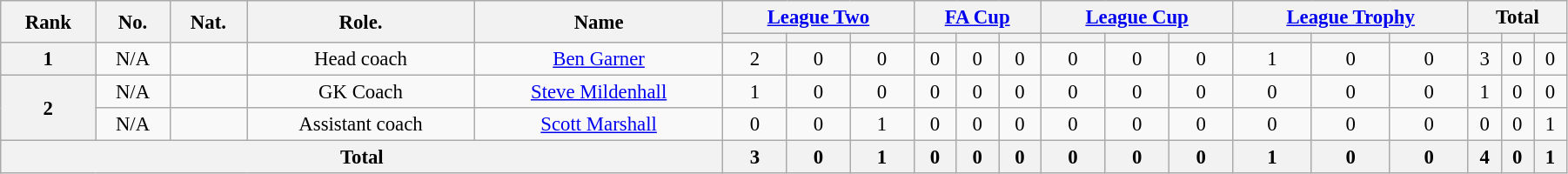<table class="wikitable" style="text-align:center; font-size:95%; width:95%;">
<tr>
<th rowspan=2>Rank</th>
<th rowspan=2>No.</th>
<th rowspan=2>Nat.</th>
<th rowspan=2>Role.</th>
<th rowspan=2>Name</th>
<th colspan=3><a href='#'>League Two</a></th>
<th colspan=3><a href='#'>FA Cup</a></th>
<th colspan=3><a href='#'>League Cup</a></th>
<th colspan=3><a href='#'>League Trophy</a></th>
<th colspan=3>Total</th>
</tr>
<tr>
<th></th>
<th></th>
<th></th>
<th></th>
<th></th>
<th></th>
<th></th>
<th></th>
<th></th>
<th></th>
<th></th>
<th></th>
<th></th>
<th></th>
<th></th>
</tr>
<tr>
<th rowspan=1>1</th>
<td>N/A</td>
<td></td>
<td>Head coach</td>
<td><a href='#'>Ben Garner</a></td>
<td>2</td>
<td>0</td>
<td>0</td>
<td>0</td>
<td>0</td>
<td>0</td>
<td>0</td>
<td>0</td>
<td>0</td>
<td>1</td>
<td>0</td>
<td>0</td>
<td>3</td>
<td>0</td>
<td>0</td>
</tr>
<tr>
<th rowspan=2>2</th>
<td>N/A</td>
<td></td>
<td>GK Coach</td>
<td><a href='#'>Steve Mildenhall</a></td>
<td>1</td>
<td>0</td>
<td>0</td>
<td>0</td>
<td>0</td>
<td>0</td>
<td>0</td>
<td>0</td>
<td>0</td>
<td>0</td>
<td>0</td>
<td>0</td>
<td>1</td>
<td>0</td>
<td>0</td>
</tr>
<tr>
<td>N/A</td>
<td></td>
<td>Assistant coach</td>
<td><a href='#'>Scott Marshall</a></td>
<td>0</td>
<td>0</td>
<td>1</td>
<td>0</td>
<td>0</td>
<td>0</td>
<td>0</td>
<td>0</td>
<td>0</td>
<td>0</td>
<td>0</td>
<td>0</td>
<td>0</td>
<td>0</td>
<td>1</td>
</tr>
<tr>
<th colspan=5>Total</th>
<th>3</th>
<th>0</th>
<th>1</th>
<th>0</th>
<th>0</th>
<th>0</th>
<th>0</th>
<th>0</th>
<th>0</th>
<th>1</th>
<th>0</th>
<th>0</th>
<th>4</th>
<th>0</th>
<th>1</th>
</tr>
</table>
